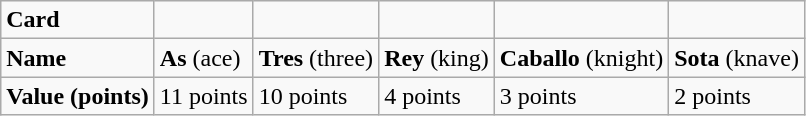<table class="wikitable">
<tr>
<td><strong>Card</strong></td>
<td align="center"></td>
<td align="center"></td>
<td align="center"></td>
<td align="center"></td>
<td align="center"></td>
</tr>
<tr>
<td><strong>Name</strong></td>
<td><strong>As</strong> (ace)</td>
<td><strong>Tres</strong> (three)</td>
<td><strong>Rey</strong> (king)</td>
<td><strong>Caballo</strong> (knight)</td>
<td><strong>Sota</strong> (knave)</td>
</tr>
<tr>
<td><strong>Value (points)</strong></td>
<td>11 points</td>
<td>10 points</td>
<td>4 points</td>
<td>3 points</td>
<td>2 points</td>
</tr>
</table>
